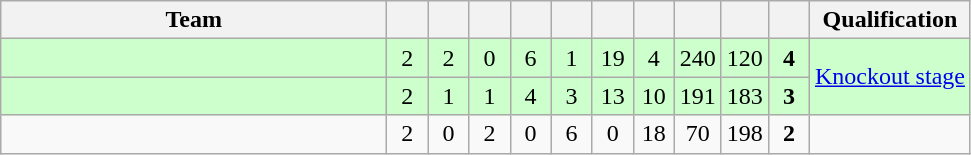<table class=wikitable style="text-align:center">
<tr>
<th width=250>Team</th>
<th width=20></th>
<th width=20></th>
<th width=20></th>
<th width=20></th>
<th width=20></th>
<th width=20></th>
<th width=20></th>
<th width=20></th>
<th width=20></th>
<th width=20></th>
<th>Qualification</th>
</tr>
<tr style="background-color:#ccffcc;">
<td style="text-align:left;"></td>
<td>2</td>
<td>2</td>
<td>0</td>
<td>6</td>
<td>1</td>
<td>19</td>
<td>4</td>
<td>240</td>
<td>120</td>
<td><strong>4</strong></td>
<td rowspan=2><a href='#'>Knockout stage</a></td>
</tr>
<tr style="background-color:#ccffcc;">
<td style="text-align:left;"></td>
<td>2</td>
<td>1</td>
<td>1</td>
<td>4</td>
<td>3</td>
<td>13</td>
<td>10</td>
<td>191</td>
<td>183</td>
<td><strong>3</strong></td>
</tr>
<tr>
<td style="text-align:left;"></td>
<td>2</td>
<td>0</td>
<td>2</td>
<td>0</td>
<td>6</td>
<td>0</td>
<td>18</td>
<td>70</td>
<td>198</td>
<td><strong>2</strong></td>
<td></td>
</tr>
</table>
